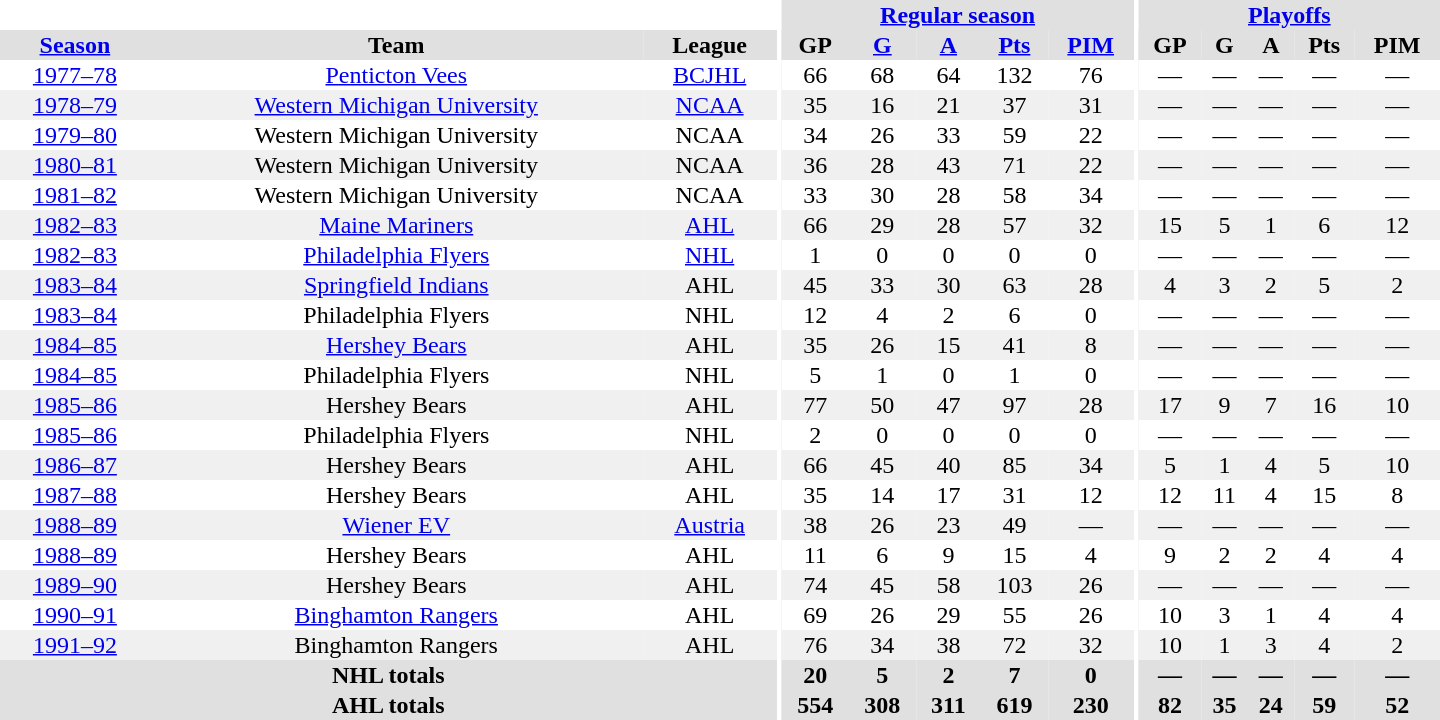<table border="0" cellpadding="1" cellspacing="0" style="text-align:center; width:60em">
<tr bgcolor="#e0e0e0">
<th colspan="3" bgcolor="#ffffff"></th>
<th rowspan="99" bgcolor="#ffffff"></th>
<th colspan="5"><a href='#'>Regular season</a></th>
<th rowspan="99" bgcolor="#ffffff"></th>
<th colspan="5"><a href='#'>Playoffs</a></th>
</tr>
<tr bgcolor="#e0e0e0">
<th><a href='#'>Season</a></th>
<th>Team</th>
<th>League</th>
<th>GP</th>
<th><a href='#'>G</a></th>
<th><a href='#'>A</a></th>
<th><a href='#'>Pts</a></th>
<th><a href='#'>PIM</a></th>
<th>GP</th>
<th>G</th>
<th>A</th>
<th>Pts</th>
<th>PIM</th>
</tr>
<tr>
<td><a href='#'>1977–78</a></td>
<td><a href='#'>Penticton Vees</a></td>
<td><a href='#'>BCJHL</a></td>
<td>66</td>
<td>68</td>
<td>64</td>
<td>132</td>
<td>76</td>
<td>—</td>
<td>—</td>
<td>—</td>
<td>—</td>
<td>—</td>
</tr>
<tr bgcolor="#f0f0f0">
<td><a href='#'>1978–79</a></td>
<td><a href='#'>Western Michigan University</a></td>
<td><a href='#'>NCAA</a></td>
<td>35</td>
<td>16</td>
<td>21</td>
<td>37</td>
<td>31</td>
<td>—</td>
<td>—</td>
<td>—</td>
<td>—</td>
<td>—</td>
</tr>
<tr>
<td><a href='#'>1979–80</a></td>
<td>Western Michigan University</td>
<td>NCAA</td>
<td>34</td>
<td>26</td>
<td>33</td>
<td>59</td>
<td>22</td>
<td>—</td>
<td>—</td>
<td>—</td>
<td>—</td>
<td>—</td>
</tr>
<tr bgcolor="#f0f0f0">
<td><a href='#'>1980–81</a></td>
<td>Western Michigan University</td>
<td>NCAA</td>
<td>36</td>
<td>28</td>
<td>43</td>
<td>71</td>
<td>22</td>
<td>—</td>
<td>—</td>
<td>—</td>
<td>—</td>
<td>—</td>
</tr>
<tr>
<td><a href='#'>1981–82</a></td>
<td>Western Michigan University</td>
<td>NCAA</td>
<td>33</td>
<td>30</td>
<td>28</td>
<td>58</td>
<td>34</td>
<td>—</td>
<td>—</td>
<td>—</td>
<td>—</td>
<td>—</td>
</tr>
<tr bgcolor="#f0f0f0">
<td><a href='#'>1982–83</a></td>
<td><a href='#'>Maine Mariners</a></td>
<td><a href='#'>AHL</a></td>
<td>66</td>
<td>29</td>
<td>28</td>
<td>57</td>
<td>32</td>
<td>15</td>
<td>5</td>
<td>1</td>
<td>6</td>
<td>12</td>
</tr>
<tr>
<td><a href='#'>1982–83</a></td>
<td><a href='#'>Philadelphia Flyers</a></td>
<td><a href='#'>NHL</a></td>
<td>1</td>
<td>0</td>
<td>0</td>
<td>0</td>
<td>0</td>
<td>—</td>
<td>—</td>
<td>—</td>
<td>—</td>
<td>—</td>
</tr>
<tr bgcolor="#f0f0f0">
<td><a href='#'>1983–84</a></td>
<td><a href='#'>Springfield Indians</a></td>
<td>AHL</td>
<td>45</td>
<td>33</td>
<td>30</td>
<td>63</td>
<td>28</td>
<td>4</td>
<td>3</td>
<td>2</td>
<td>5</td>
<td>2</td>
</tr>
<tr>
<td><a href='#'>1983–84</a></td>
<td>Philadelphia Flyers</td>
<td>NHL</td>
<td>12</td>
<td>4</td>
<td>2</td>
<td>6</td>
<td>0</td>
<td>—</td>
<td>—</td>
<td>—</td>
<td>—</td>
<td>—</td>
</tr>
<tr bgcolor="#f0f0f0">
<td><a href='#'>1984–85</a></td>
<td><a href='#'>Hershey Bears</a></td>
<td>AHL</td>
<td>35</td>
<td>26</td>
<td>15</td>
<td>41</td>
<td>8</td>
<td>—</td>
<td>—</td>
<td>—</td>
<td>—</td>
<td>—</td>
</tr>
<tr>
<td><a href='#'>1984–85</a></td>
<td>Philadelphia Flyers</td>
<td>NHL</td>
<td>5</td>
<td>1</td>
<td>0</td>
<td>1</td>
<td>0</td>
<td>—</td>
<td>—</td>
<td>—</td>
<td>—</td>
<td>—</td>
</tr>
<tr bgcolor="#f0f0f0">
<td><a href='#'>1985–86</a></td>
<td>Hershey Bears</td>
<td>AHL</td>
<td>77</td>
<td>50</td>
<td>47</td>
<td>97</td>
<td>28</td>
<td>17</td>
<td>9</td>
<td>7</td>
<td>16</td>
<td>10</td>
</tr>
<tr>
<td><a href='#'>1985–86</a></td>
<td>Philadelphia Flyers</td>
<td>NHL</td>
<td>2</td>
<td>0</td>
<td>0</td>
<td>0</td>
<td>0</td>
<td>—</td>
<td>—</td>
<td>—</td>
<td>—</td>
<td>—</td>
</tr>
<tr bgcolor="#f0f0f0">
<td><a href='#'>1986–87</a></td>
<td>Hershey Bears</td>
<td>AHL</td>
<td>66</td>
<td>45</td>
<td>40</td>
<td>85</td>
<td>34</td>
<td>5</td>
<td>1</td>
<td>4</td>
<td>5</td>
<td>10</td>
</tr>
<tr>
<td><a href='#'>1987–88</a></td>
<td>Hershey Bears</td>
<td>AHL</td>
<td>35</td>
<td>14</td>
<td>17</td>
<td>31</td>
<td>12</td>
<td>12</td>
<td>11</td>
<td>4</td>
<td>15</td>
<td>8</td>
</tr>
<tr bgcolor="#f0f0f0">
<td><a href='#'>1988–89</a></td>
<td><a href='#'>Wiener EV</a></td>
<td><a href='#'>Austria</a></td>
<td>38</td>
<td>26</td>
<td>23</td>
<td>49</td>
<td>—</td>
<td>—</td>
<td>—</td>
<td>—</td>
<td>—</td>
<td>—</td>
</tr>
<tr>
<td><a href='#'>1988–89</a></td>
<td>Hershey Bears</td>
<td>AHL</td>
<td>11</td>
<td>6</td>
<td>9</td>
<td>15</td>
<td>4</td>
<td>9</td>
<td>2</td>
<td>2</td>
<td>4</td>
<td>4</td>
</tr>
<tr bgcolor="#f0f0f0">
<td><a href='#'>1989–90</a></td>
<td>Hershey Bears</td>
<td>AHL</td>
<td>74</td>
<td>45</td>
<td>58</td>
<td>103</td>
<td>26</td>
<td>—</td>
<td>—</td>
<td>—</td>
<td>—</td>
<td>—</td>
</tr>
<tr>
<td><a href='#'>1990–91</a></td>
<td><a href='#'>Binghamton Rangers</a></td>
<td>AHL</td>
<td>69</td>
<td>26</td>
<td>29</td>
<td>55</td>
<td>26</td>
<td>10</td>
<td>3</td>
<td>1</td>
<td>4</td>
<td>4</td>
</tr>
<tr bgcolor="#f0f0f0">
<td><a href='#'>1991–92</a></td>
<td>Binghamton Rangers</td>
<td>AHL</td>
<td>76</td>
<td>34</td>
<td>38</td>
<td>72</td>
<td>32</td>
<td>10</td>
<td>1</td>
<td>3</td>
<td>4</td>
<td>2</td>
</tr>
<tr>
</tr>
<tr ALIGN="center" bgcolor="#e0e0e0">
<th colspan="3">NHL totals</th>
<th ALIGN="center">20</th>
<th ALIGN="center">5</th>
<th ALIGN="center">2</th>
<th ALIGN="center">7</th>
<th ALIGN="center">0</th>
<th ALIGN="center">—</th>
<th ALIGN="center">—</th>
<th ALIGN="center">—</th>
<th ALIGN="center">—</th>
<th ALIGN="center">—</th>
</tr>
<tr>
</tr>
<tr ALIGN="center" bgcolor="#e0e0e0">
<th colspan="3">AHL totals</th>
<th ALIGN="center">554</th>
<th ALIGN="center">308</th>
<th ALIGN="center">311</th>
<th ALIGN="center">619</th>
<th ALIGN="center">230</th>
<th ALIGN="center">82</th>
<th ALIGN="center">35</th>
<th ALIGN="center">24</th>
<th ALIGN="center">59</th>
<th ALIGN="center">52</th>
</tr>
</table>
